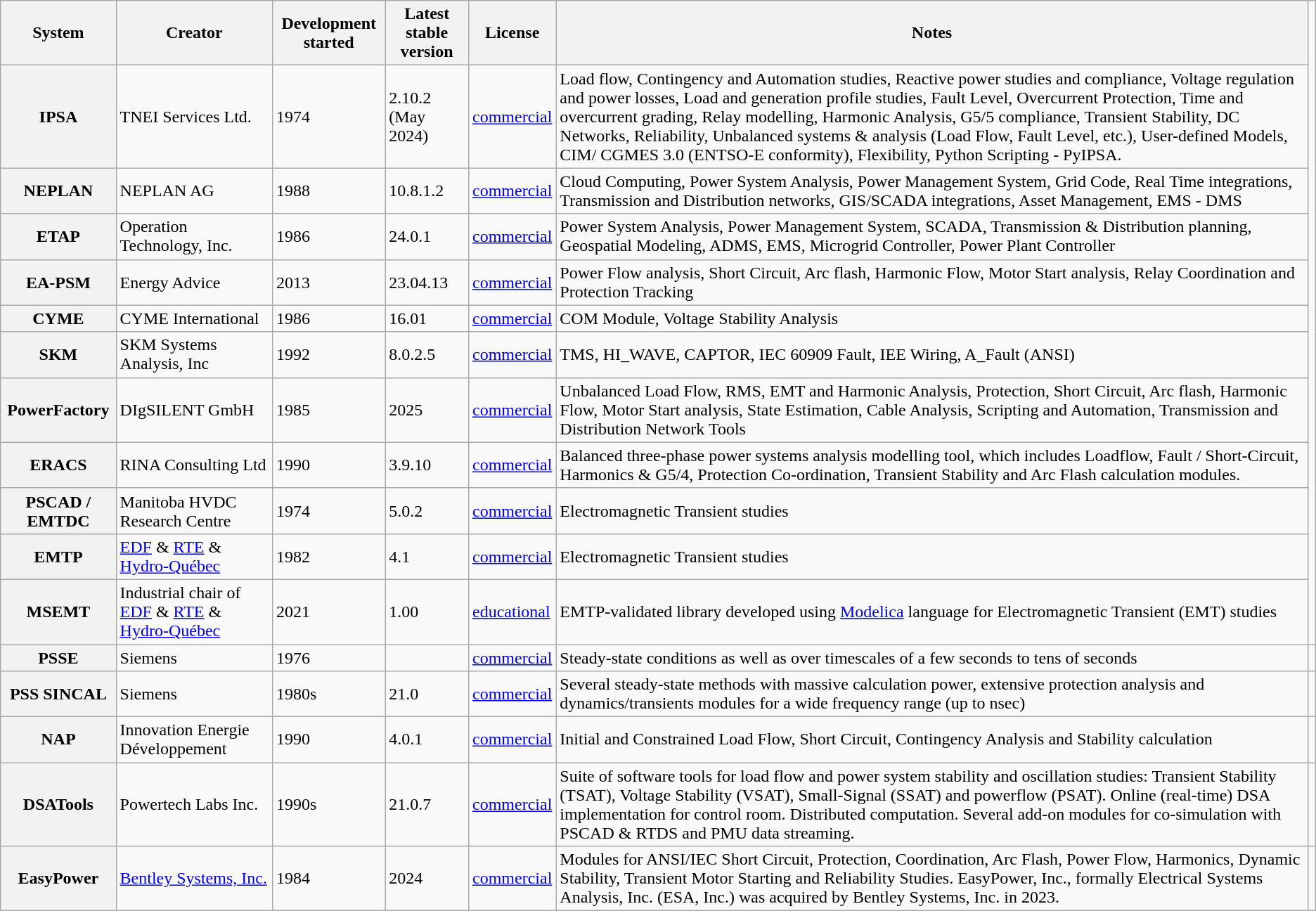<table class="wikitable sortable">
<tr>
<th>System</th>
<th>Creator</th>
<th>Development started</th>
<th>Latest stable version</th>
<th>License</th>
<th>Notes</th>
</tr>
<tr>
<th>IPSA</th>
<td>TNEI Services Ltd.</td>
<td>1974</td>
<td>2.10.2<br>(May 2024)</td>
<td><a href='#'>commercial</a></td>
<td>Load flow, Contingency and Automation studies, Reactive power studies and compliance, Voltage regulation and power losses, Load and generation profile studies, Fault Level, Overcurrent Protection, Time and overcurrent grading, Relay modelling, Harmonic Analysis, G5/5 compliance, Transient Stability, DC Networks, Reliability, Unbalanced systems & analysis (Load Flow, Fault Level, etc.), User-defined Models, CIM/ CGMES 3.0 (ENTSO-E conformity), Flexibility, Python Scripting - PyIPSA.</td>
</tr>
<tr>
<th>NEPLAN</th>
<td>NEPLAN AG</td>
<td>1988</td>
<td>10.8.1.2</td>
<td><a href='#'>commercial</a></td>
<td>Cloud Computing, Power System Analysis, Power Management System, Grid Code, Real Time integrations, Transmission and Distribution networks, GIS/SCADA integrations, Asset Management, EMS - DMS</td>
</tr>
<tr>
<th>ETAP</th>
<td>Operation Technology, Inc.</td>
<td>1986</td>
<td>24.0.1</td>
<td><a href='#'>commercial</a></td>
<td>Power System Analysis, Power Management System, SCADA, Transmission & Distribution planning, Geospatial Modeling, ADMS, EMS, Microgrid Controller, Power Plant Controller</td>
</tr>
<tr>
<th>EA-PSM</th>
<td>Energy Advice</td>
<td>2013</td>
<td>23.04.13</td>
<td><a href='#'>commercial</a></td>
<td>Power Flow analysis, Short Circuit, Arc flash, Harmonic Flow, Motor Start analysis, Relay Coordination and Protection Tracking</td>
</tr>
<tr>
<th>CYME</th>
<td>CYME International</td>
<td>1986</td>
<td>16.01</td>
<td><a href='#'>commercial</a></td>
<td>COM Module, Voltage Stability Analysis</td>
</tr>
<tr>
<th>SKM</th>
<td>SKM Systems Analysis, Inc</td>
<td>1992</td>
<td>8.0.2.5</td>
<td><a href='#'>commercial</a></td>
<td>TMS, HI_WAVE, CAPTOR, IEC 60909 Fault, IEE Wiring, A_Fault (ANSI)</td>
</tr>
<tr>
<th>PowerFactory</th>
<td>DIgSILENT GmbH</td>
<td>1985</td>
<td>2025</td>
<td><a href='#'>commercial</a></td>
<td>Unbalanced Load Flow, RMS, EMT and Harmonic Analysis, Protection, Short Circuit, Arc flash, Harmonic Flow, Motor Start analysis, State Estimation, Cable Analysis, Scripting and Automation, Transmission and Distribution Network Tools</td>
</tr>
<tr>
<th>ERACS</th>
<td>RINA Consulting Ltd</td>
<td>1990</td>
<td>3.9.10</td>
<td><a href='#'>commercial</a></td>
<td>Balanced three-phase power systems analysis modelling tool, which includes Loadflow, Fault / Short-Circuit, Harmonics & G5/4, Protection Co-ordination, Transient Stability and Arc Flash calculation modules.</td>
</tr>
<tr>
<th>PSCAD / EMTDC</th>
<td>Manitoba HVDC Research Centre</td>
<td>1974</td>
<td>5.0.2</td>
<td><a href='#'>commercial</a></td>
<td>Electromagnetic Transient studies</td>
</tr>
<tr>
<th>EMTP</th>
<td><a href='#'>EDF</a> & <a href='#'>RTE</a> & <a href='#'>Hydro-Québec</a></td>
<td>1982</td>
<td>4.1</td>
<td><a href='#'>commercial</a></td>
<td>Electromagnetic Transient studies</td>
</tr>
<tr>
<th>MSEMT </th>
<td>Industrial chair of <a href='#'>EDF</a> & <a href='#'>RTE</a> & <a href='#'>Hydro-Québec</a></td>
<td>2021</td>
<td>1.00</td>
<td><a href='#'>educational</a></td>
<td>EMTP-validated library developed using <a href='#'>Modelica</a> language for Electromagnetic Transient (EMT) studies</td>
</tr>
<tr>
<th>PSSE</th>
<td>Siemens</td>
<td>1976</td>
<td></td>
<td><a href='#'>commercial</a></td>
<td>Steady-state conditions as well as over timescales of a few seconds to tens of seconds</td>
<td></td>
</tr>
<tr>
<th>PSS SINCAL</th>
<td>Siemens</td>
<td>1980s</td>
<td>21.0</td>
<td><a href='#'>commercial</a></td>
<td>Several steady-state methods with massive calculation power, extensive protection analysis and dynamics/transients modules for a wide frequency range (up to nsec)</td>
<td></td>
</tr>
<tr>
<th>NAP</th>
<td>Innovation Energie Développement</td>
<td>1990</td>
<td>4.0.1</td>
<td><a href='#'>commercial</a></td>
<td>Initial and Constrained Load Flow, Short Circuit, Contingency Analysis and Stability calculation</td>
<td></td>
</tr>
<tr>
<th>DSATools</th>
<td>Powertech Labs Inc.</td>
<td>1990s</td>
<td>21.0.7</td>
<td><a href='#'>commercial</a></td>
<td>Suite of software tools for load flow and power system stability and oscillation studies: Transient Stability (TSAT), Voltage Stability (VSAT), Small-Signal (SSAT) and powerflow (PSAT). Online (real-time) DSA implementation for control room. Distributed computation. Several add-on modules for co-simulation with PSCAD & RTDS and PMU data streaming.</td>
<td></td>
</tr>
<tr>
<th><strong>EasyPower</strong></th>
<td><a href='#'>Bentley Systems, Inc.</a></td>
<td>1984</td>
<td>2024</td>
<td><a href='#'>commercial</a></td>
<td>Modules for ANSI/IEC Short Circuit, Protection, Coordination, Arc Flash, Power Flow, Harmonics, Dynamic Stability, Transient Motor Starting and Reliability Studies. EasyPower, Inc., formally Electrical Systems Analysis, Inc. (ESA, Inc.) was acquired by Bentley Systems, Inc. in 2023.</td>
</tr>
</table>
